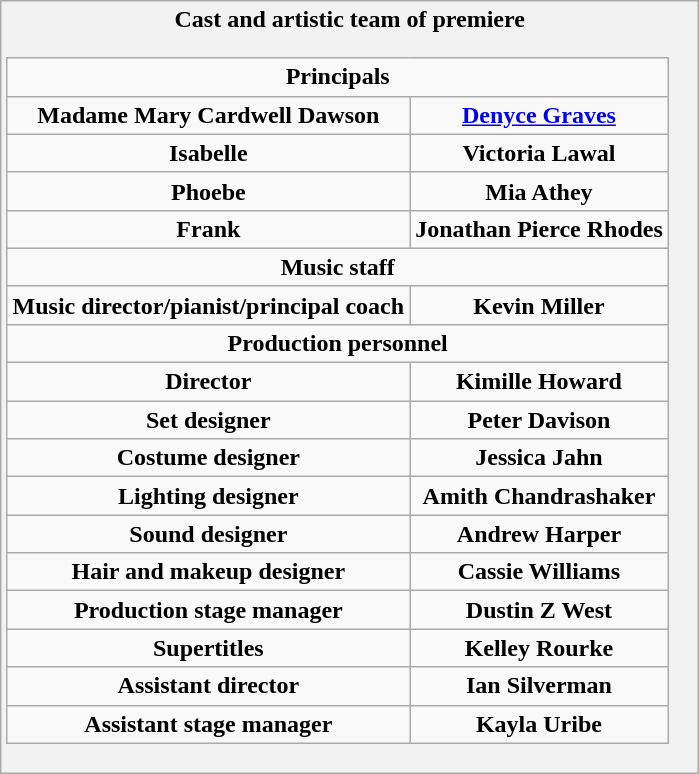<table class="wikitable">
<tr>
<th>Cast and artistic team of premiere<br><table class="wikitable">
<tr>
<td colspan="2">Principals</td>
</tr>
<tr>
<td>Madame Mary Cardwell Dawson</td>
<td><a href='#'>Denyce Graves</a></td>
</tr>
<tr>
<td>Isabelle</td>
<td>Victoria Lawal</td>
</tr>
<tr>
<td>Phoebe</td>
<td>Mia Athey</td>
</tr>
<tr>
<td>Frank</td>
<td>Jonathan Pierce Rhodes</td>
</tr>
<tr>
<td colspan="2">Music staff</td>
</tr>
<tr>
<td>Music director/pianist/principal coach</td>
<td>Kevin Miller</td>
</tr>
<tr>
<td colspan="2">Production personnel</td>
</tr>
<tr>
<td>Director</td>
<td>Kimille Howard</td>
</tr>
<tr>
<td>Set designer</td>
<td>Peter Davison</td>
</tr>
<tr>
<td>Costume designer</td>
<td>Jessica Jahn</td>
</tr>
<tr>
<td>Lighting designer</td>
<td>Amith Chandrashaker</td>
</tr>
<tr>
<td>Sound designer</td>
<td>Andrew Harper</td>
</tr>
<tr>
<td>Hair and makeup designer</td>
<td>Cassie Williams</td>
</tr>
<tr>
<td>Production stage manager</td>
<td>Dustin Z West</td>
</tr>
<tr>
<td>Supertitles</td>
<td>Kelley Rourke</td>
</tr>
<tr>
<td>Assistant director</td>
<td>Ian Silverman</td>
</tr>
<tr>
<td>Assistant stage manager</td>
<td>Kayla Uribe</td>
</tr>
</table>
</th>
</tr>
</table>
